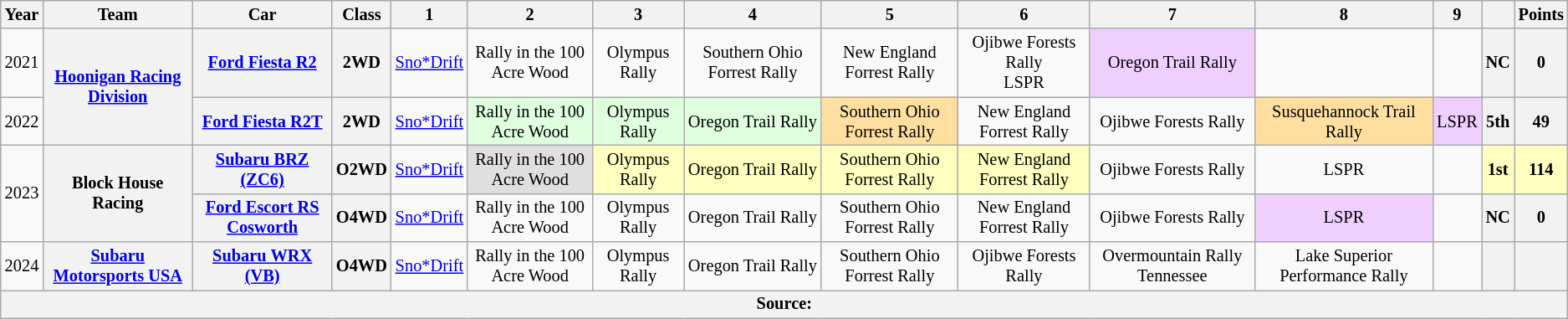<table class="wikitable" style="text-align:center; font-size:85%;">
<tr>
<th scope="col">Year</th>
<th scope="col">Team</th>
<th scope="col">Car</th>
<th scope="col">Class</th>
<th scope="col">1</th>
<th scope="col">2</th>
<th scope="col">3</th>
<th scope="col">4</th>
<th scope="col">5</th>
<th scope="col">6</th>
<th scope="col">7</th>
<th scope="col">8</th>
<th scope="col">9</th>
<th scope="col"></th>
<th scope="col">Points</th>
</tr>
<tr>
<td>2021</td>
<th rowspan="2"><a href='#'>Hoonigan Racing Division</a></th>
<th><a href='#'>Ford Fiesta R2</a></th>
<th>2WD</th>
<td><a href='#'>Sno*Drift</a></td>
<td>Rally in the 100 Acre Wood</td>
<td>Olympus Rally<br></td>
<td>Southern Ohio Forrest Rally</td>
<td>New England Forrest Rally</td>
<td>Ojibwe Forests Rally<br>LSPR</td>
<td style="background:#efcfff">Oregon Trail Rally<br></td>
<td></td>
<td></td>
<th>NC</th>
<th>0</th>
</tr>
<tr>
<td>2022</td>
<th><a href='#'>Ford Fiesta R2T</a></th>
<th>2WD</th>
<td><a href='#'>Sno*Drift</a></td>
<td style="background:#dfffdf;">Rally in the 100 Acre Wood<br></td>
<td style="background:#dfffdf;">Olympus Rally<br></td>
<td style="background:#dfffdf;">Oregon Trail Rally<br></td>
<td style="background:#ffdf9f;">Southern Ohio Forrest Rally<br></td>
<td>New England Forrest Rally</td>
<td>Ojibwe Forests Rally</td>
<td style="background:#ffdf9f;">Susquehannock Trail Rally<br></td>
<td style="background:#efcfff">LSPR<br></td>
<th>5th</th>
<th>49</th>
</tr>
<tr>
<td rowspan="2">2023</td>
<th rowspan="2">Block House Racing</th>
<th><a href='#'>Subaru BRZ (ZC6)</a></th>
<th>O2WD</th>
<td><a href='#'>Sno*Drift</a></td>
<td style="background:#DFDFDF;">Rally in the 100 Acre Wood<br></td>
<td style="background:#FFFFBF;">Olympus Rally<br></td>
<td style="background:#FFFFBF;">Oregon Trail Rally<br></td>
<td style="background:#FFFFBF;">Southern Ohio Forrest Rally<br></td>
<td style="background:#FFFFBF;">New England Forrest Rally<br></td>
<td>Ojibwe Forests Rally</td>
<td>LSPR</td>
<td></td>
<th style="background:#FFFFBF;">1st</th>
<th style="background:#FFFFBF;">114</th>
</tr>
<tr>
<th><a href='#'>Ford Escort RS Cosworth</a></th>
<th>O4WD</th>
<td><a href='#'>Sno*Drift</a></td>
<td>Rally in the 100 Acre Wood</td>
<td>Olympus Rally</td>
<td>Oregon Trail Rally</td>
<td>Southern Ohio Forrest Rally</td>
<td>New England Forrest Rally</td>
<td>Ojibwe Forests Rally</td>
<td style="background:#efcfff">LSPR<br></td>
<td></td>
<th>NC</th>
<th>0</th>
</tr>
<tr>
<td>2024</td>
<th><a href='#'>Subaru Motorsports USA</a></th>
<th><a href='#'>Subaru WRX (VB)</a></th>
<th>O4WD</th>
<td><a href='#'>Sno*Drift</a></td>
<td>Rally in the 100 Acre Wood</td>
<td>Olympus Rally</td>
<td>Oregon Trail Rally</td>
<td>Southern Ohio Forrest Rally</td>
<td>Ojibwe Forests Rally</td>
<td>Overmountain Rally Tennessee</td>
<td>Lake Superior Performance Rally</td>
<td></td>
<th></th>
<th></th>
</tr>
<tr>
<th colspan="15">Source:</th>
</tr>
</table>
